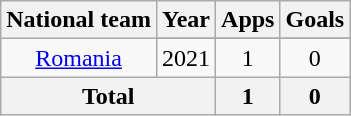<table class="wikitable" style="text-align:center">
<tr>
<th>National team</th>
<th>Year</th>
<th>Apps</th>
<th>Goals</th>
</tr>
<tr>
<td rowspan="2"><a href='#'>Romania</a></td>
</tr>
<tr>
<td>2021</td>
<td>1</td>
<td>0</td>
</tr>
<tr>
<th colspan="2">Total</th>
<th>1</th>
<th>0</th>
</tr>
</table>
